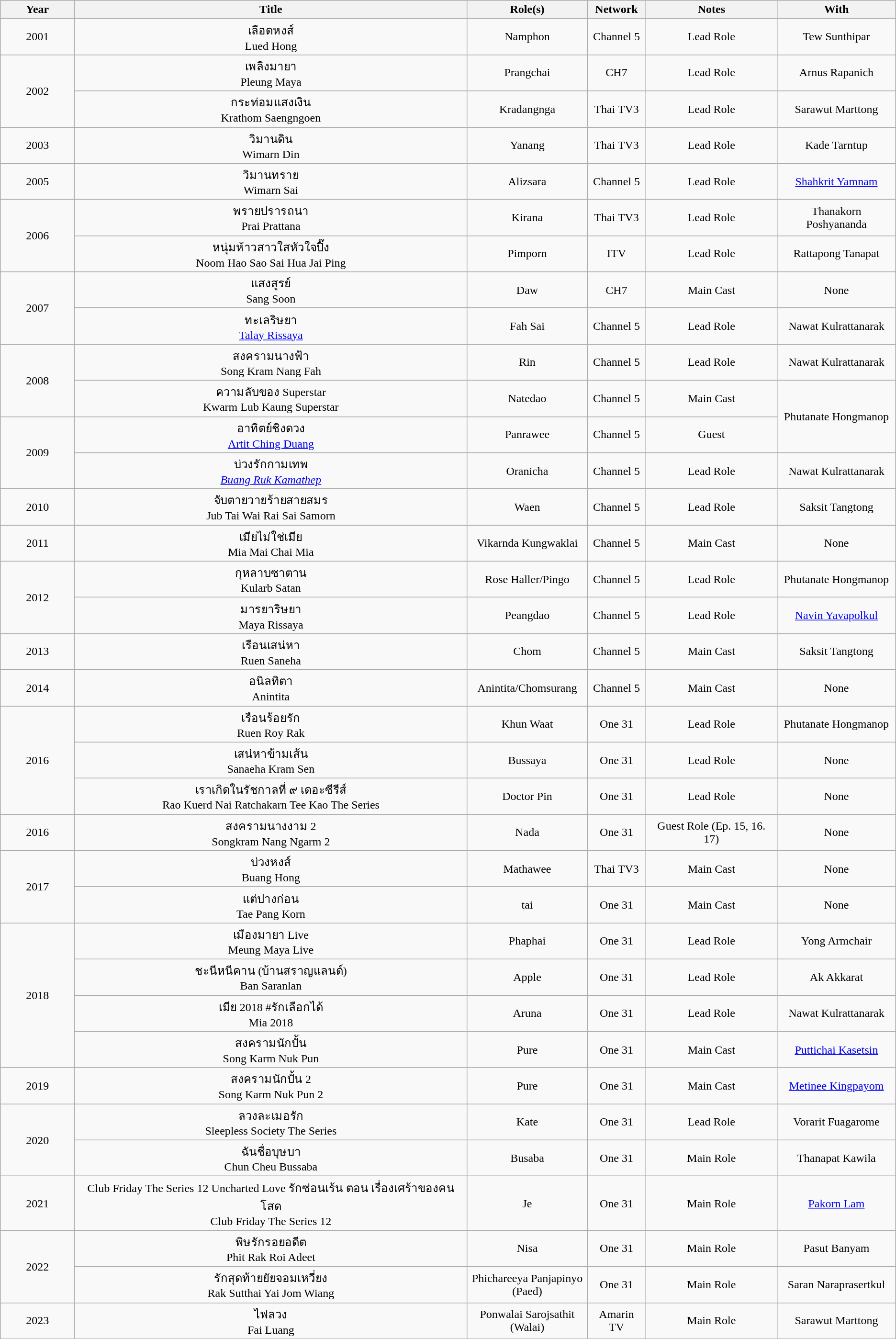<table class="wikitable sortable plainrowheaders" style="text-align: center;">
<tr>
<th rowspan="2" scope="col" style="width: 6em;">Year</th>
<th rowspan="2" scope="col">Title</th>
<th rowspan="2" scope="col" style="width: 10em;">Role(s)</th>
<th rowspan="2" scope="col">Network</th>
<th rowspan="2" scope="col">Notes</th>
<th rowspan="2" scope="col">With</th>
</tr>
<tr>
</tr>
<tr>
<td>2001</td>
<td>เลือดหงส์<br>Lued Hong</td>
<td>Namphon</td>
<td>Channel 5</td>
<td>Lead Role</td>
<td>Tew Sunthipar</td>
</tr>
<tr>
<td rowspan="2">2002</td>
<td>เพลิงมายา<br>Pleung Maya</td>
<td>Prangchai</td>
<td>CH7</td>
<td>Lead Role</td>
<td>Arnus Rapanich</td>
</tr>
<tr>
<td>กระท่อมแสงเงิน<br>Krathom Saengngoen</td>
<td>Kradangnga</td>
<td>Thai TV3</td>
<td>Lead Role</td>
<td>Sarawut Marttong</td>
</tr>
<tr>
<td>2003</td>
<td>วิมานดิน<br>Wimarn Din</td>
<td>Yanang</td>
<td>Thai TV3</td>
<td>Lead Role</td>
<td>Kade Tarntup</td>
</tr>
<tr>
<td>2005</td>
<td>วิมานทราย<br>Wimarn Sai</td>
<td>Alizsara</td>
<td>Channel 5</td>
<td>Lead Role</td>
<td><a href='#'>Shahkrit Yamnam</a></td>
</tr>
<tr>
<td rowspan="2">2006</td>
<td>พรายปรารถนา<br>Prai Prattana</td>
<td>Kirana</td>
<td>Thai TV3</td>
<td>Lead Role</td>
<td>Thanakorn Poshyananda</td>
</tr>
<tr>
<td>หนุ่มห้าวสาวใสหัวใจปิ๊ง<br>Noom Hao Sao Sai Hua Jai Ping</td>
<td>Pimporn</td>
<td>ITV</td>
<td>Lead Role</td>
<td>Rattapong Tanapat</td>
</tr>
<tr>
<td rowspan=2>2007</td>
<td>แสงสูรย์<br>Sang Soon</td>
<td>Daw</td>
<td>CH7</td>
<td>Main Cast</td>
<td>None</td>
</tr>
<tr>
<td>ทะเลริษยา<br><a href='#'>Talay Rissaya</a></td>
<td>Fah Sai</td>
<td>Channel 5</td>
<td>Lead Role</td>
<td>Nawat Kulrattanarak</td>
</tr>
<tr>
<td rowspan=2>2008</td>
<td>สงครามนางฟ้า<br>Song Kram Nang Fah</td>
<td>Rin</td>
<td>Channel 5</td>
<td>Lead Role</td>
<td>Nawat Kulrattanarak</td>
</tr>
<tr>
<td>ความลับของ Superstar<br>Kwarm Lub Kaung Superstar</td>
<td>Natedao</td>
<td>Channel 5</td>
<td>Main Cast</td>
<td rowspan=2>Phutanate Hongmanop</td>
</tr>
<tr>
<td rowspan=2>2009</td>
<td>อาทิตย์ชิงดวง<br><a href='#'>Artit Ching Duang</a></td>
<td>Panrawee</td>
<td>Channel 5</td>
<td>Guest</td>
</tr>
<tr>
<td>บ่วงรักกามเทพ<br><em><a href='#'>Buang Ruk Kamathep</a></em></td>
<td>Oranicha</td>
<td>Channel 5</td>
<td>Lead Role</td>
<td>Nawat Kulrattanarak</td>
</tr>
<tr>
<td>2010</td>
<td>จับตายวายร้ายสายสมร<br>Jub Tai Wai Rai Sai Samorn</td>
<td>Waen</td>
<td>Channel 5</td>
<td>Lead Role</td>
<td>Saksit Tangtong</td>
</tr>
<tr>
<td>2011</td>
<td>เมียไม่ใช่เมีย<br>Mia Mai Chai Mia</td>
<td>Vikarnda Kungwaklai <br></td>
<td>Channel 5</td>
<td>Main Cast</td>
<td>None</td>
</tr>
<tr>
<td rowspan=2>2012</td>
<td>กุหลาบซาตาน<br>Kularb Satan</td>
<td>Rose Haller/Pingo</td>
<td>Channel 5</td>
<td>Lead Role</td>
<td>Phutanate Hongmanop</td>
</tr>
<tr>
<td>มารยาริษยา<br>Maya Rissaya</td>
<td>Peangdao</td>
<td>Channel 5</td>
<td>Lead Role</td>
<td><a href='#'>Navin Yavapolkul</a></td>
</tr>
<tr>
<td>2013</td>
<td>เรือนเสน่หา<br>Ruen Saneha</td>
<td>Chom</td>
<td>Channel 5</td>
<td>Main Cast</td>
<td>Saksit Tangtong</td>
</tr>
<tr>
<td>2014</td>
<td>อนิลทิตา<br>Anintita</td>
<td>Anintita/Chomsurang</td>
<td>Channel 5</td>
<td>Main Cast</td>
<td>None</td>
</tr>
<tr>
<td rowspan=3>2016</td>
<td>เรือนร้อยรัก<br>Ruen Roy Rak</td>
<td>Khun Waat</td>
<td>One 31</td>
<td>Lead Role</td>
<td>Phutanate Hongmanop</td>
</tr>
<tr>
<td>เสน่หาข้ามเส้น<br>Sanaeha Kram Sen</td>
<td>Bussaya</td>
<td>One 31</td>
<td>Lead Role</td>
<td>None</td>
</tr>
<tr>
<td>เราเกิดในรัชกาลที่ ๙ เดอะซีรีส์<br>Rao Kuerd Nai Ratchakarn Tee Kao The Series</td>
<td>Doctor Pin</td>
<td>One 31</td>
<td>Lead Role</td>
<td>None</td>
</tr>
<tr>
<td>2016</td>
<td>สงครามนางงาม 2<br>Songkram Nang Ngarm 2</td>
<td>Nada</td>
<td>One 31</td>
<td>Guest Role (Ep. 15, 16. 17)</td>
<td>None</td>
</tr>
<tr>
<td rowspan=2>2017</td>
<td>บ่วงหงส์<br>Buang Hong</td>
<td>Mathawee</td>
<td>Thai TV3</td>
<td>Main Cast</td>
<td>None</td>
</tr>
<tr>
<td>แต่ปางก่อน<br>Tae Pang Korn</td>
<td>tai</td>
<td>One 31</td>
<td>Main Cast</td>
<td>None</td>
</tr>
<tr>
<td rowspan="4">2018</td>
<td>เมืองมายา Live<br> Meung Maya Live</td>
<td>Phaphai</td>
<td>One 31</td>
<td>Lead Role</td>
<td>Yong Armchair</td>
</tr>
<tr>
<td>ชะนีหนีคาน (บ้านสราญแลนด์)<br>Ban Saranlan</td>
<td>Apple</td>
<td>One 31</td>
<td>Lead Role</td>
<td>Ak Akkarat</td>
</tr>
<tr>
<td>เมีย 2018 #รักเลือกได้<br>Mia 2018</td>
<td>Aruna</td>
<td>One 31</td>
<td>Lead Role</td>
<td>Nawat Kulrattanarak</td>
</tr>
<tr>
<td>สงครามนักปั้น<br>Song Karm Nuk Pun</td>
<td>Pure</td>
<td>One 31</td>
<td>Main Cast</td>
<td><a href='#'>Puttichai Kasetsin</a></td>
</tr>
<tr>
<td rowspan="1">2019</td>
<td>สงครามนักปั้น 2<br>Song Karm Nuk Pun 2</td>
<td>Pure</td>
<td>One 31</td>
<td>Main Cast</td>
<td><a href='#'>Metinee Kingpayom</a></td>
</tr>
<tr>
<td rowspan="2">2020</td>
<td>ลวงละเมอรัก<br>Sleepless Society The Series</td>
<td>Kate</td>
<td>One 31</td>
<td>Lead Role</td>
<td>Vorarit Fuagarome</td>
</tr>
<tr>
<td>ฉันชื่อบุษบา<br>Chun Cheu Bussaba</td>
<td>Busaba</td>
<td>One 31</td>
<td>Main Role</td>
<td>Thanapat Kawila</td>
</tr>
<tr>
<td rowspan="1">2021</td>
<td>Club Friday The Series 12 Uncharted Love รักซ่อนเร้น ตอน เรื่องเศร้าของคนโสด<br>Club Friday The Series 12</td>
<td>Je</td>
<td>One 31</td>
<td>Main Role</td>
<td><a href='#'>Pakorn Lam</a></td>
</tr>
<tr>
<td rowspan="2">2022</td>
<td>พิษรักรอยอดีต<br>Phit Rak Roi Adeet</td>
<td>Nisa</td>
<td>One 31</td>
<td>Main Role</td>
<td>Pasut Banyam</td>
</tr>
<tr>
<td>รักสุดท้ายยัยจอมเหวี่ยง<br>Rak Sutthai Yai Jom Wiang</td>
<td>Phichareeya Panjapinyo (Paed)</td>
<td>One 31</td>
<td>Main Role</td>
<td>Saran Naraprasertkul</td>
</tr>
<tr>
<td rowspan="1">2023</td>
<td>ไฟลวง<br>Fai Luang</td>
<td>Ponwalai Sarojsathit (Walai)</td>
<td>Amarin TV</td>
<td>Main Role</td>
<td>Sarawut Marttong</td>
</tr>
<tr>
</tr>
</table>
